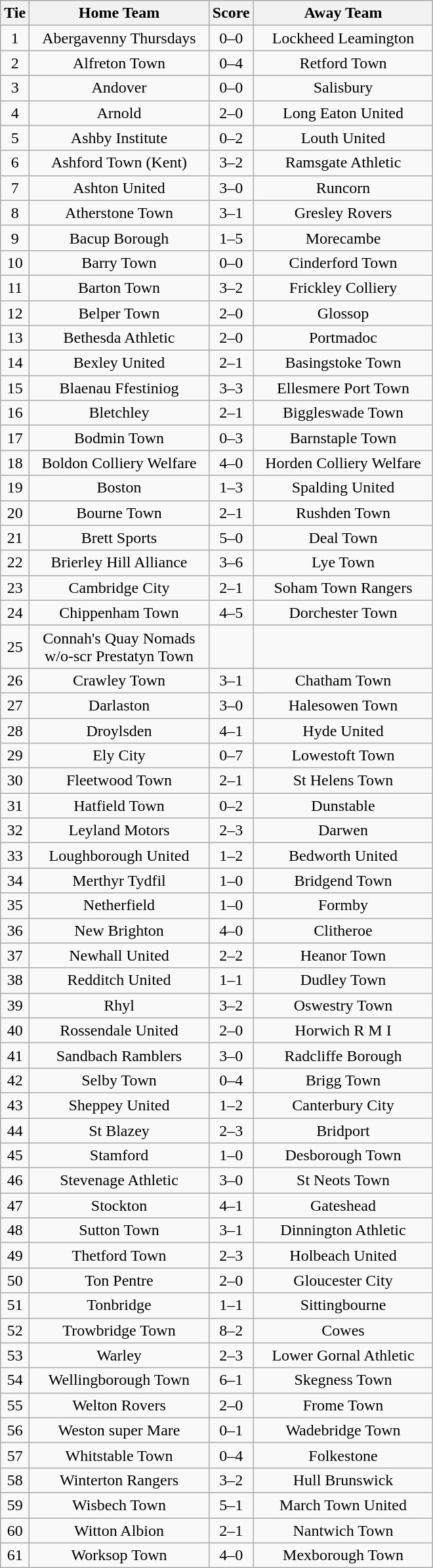<table class="wikitable" style="text-align:center;">
<tr>
<th width=20>Tie</th>
<th width=175>Home Team</th>
<th width=20>Score</th>
<th width=175>Away Team</th>
</tr>
<tr>
<td>1</td>
<td>Abergavenny Thursdays</td>
<td>0–0</td>
<td>Lockheed Leamington</td>
</tr>
<tr>
<td>2</td>
<td>Alfreton Town</td>
<td>0–4</td>
<td>Retford Town</td>
</tr>
<tr>
<td>3</td>
<td>Andover</td>
<td>0–0</td>
<td>Salisbury</td>
</tr>
<tr>
<td>4</td>
<td>Arnold</td>
<td>2–0</td>
<td>Long Eaton United</td>
</tr>
<tr>
<td>5</td>
<td>Ashby Institute</td>
<td>0–2</td>
<td>Louth United</td>
</tr>
<tr>
<td>6</td>
<td>Ashford Town (Kent)</td>
<td>3–2</td>
<td>Ramsgate Athletic</td>
</tr>
<tr>
<td>7</td>
<td>Ashton United</td>
<td>3–0</td>
<td>Runcorn</td>
</tr>
<tr>
<td>8</td>
<td>Atherstone Town</td>
<td>3–1</td>
<td>Gresley Rovers</td>
</tr>
<tr>
<td>9</td>
<td>Bacup Borough</td>
<td>1–5</td>
<td>Morecambe</td>
</tr>
<tr>
<td>10</td>
<td>Barry Town</td>
<td>0–0</td>
<td>Cinderford Town</td>
</tr>
<tr>
<td>11</td>
<td>Barton Town</td>
<td>3–2</td>
<td>Frickley Colliery</td>
</tr>
<tr>
<td>12</td>
<td>Belper Town</td>
<td>2–0</td>
<td>Glossop</td>
</tr>
<tr>
<td>13</td>
<td>Bethesda Athletic</td>
<td>2–0</td>
<td>Portmadoc</td>
</tr>
<tr>
<td>14</td>
<td>Bexley United</td>
<td>2–1</td>
<td>Basingstoke Town</td>
</tr>
<tr>
<td>15</td>
<td>Blaenau Ffestiniog</td>
<td>3–3</td>
<td>Ellesmere Port Town</td>
</tr>
<tr>
<td>16</td>
<td>Bletchley</td>
<td>2–1</td>
<td>Biggleswade Town</td>
</tr>
<tr>
<td>17</td>
<td>Bodmin Town</td>
<td>0–3</td>
<td>Barnstaple Town</td>
</tr>
<tr>
<td>18</td>
<td>Boldon Colliery Welfare</td>
<td>4–0</td>
<td>Horden Colliery Welfare</td>
</tr>
<tr>
<td>19</td>
<td>Boston</td>
<td>1–3</td>
<td>Spalding United</td>
</tr>
<tr>
<td>20</td>
<td>Bourne Town</td>
<td>2–1</td>
<td>Rushden Town</td>
</tr>
<tr>
<td>21</td>
<td>Brett Sports</td>
<td>5–0</td>
<td>Deal Town</td>
</tr>
<tr>
<td>22</td>
<td>Brierley Hill Alliance</td>
<td>3–6</td>
<td>Lye Town</td>
</tr>
<tr>
<td>23</td>
<td>Cambridge City</td>
<td>2–1</td>
<td>Soham Town Rangers</td>
</tr>
<tr>
<td>24</td>
<td>Chippenham Town</td>
<td>4–5</td>
<td>Dorchester Town</td>
</tr>
<tr>
<td>25</td>
<td>Connah's Quay Nomads w/o-scr Prestatyn Town</td>
<td></td>
<td></td>
</tr>
<tr>
<td>26</td>
<td>Crawley Town</td>
<td>3–1</td>
<td>Chatham Town</td>
</tr>
<tr>
<td>27</td>
<td>Darlaston</td>
<td>3–0</td>
<td>Halesowen Town</td>
</tr>
<tr>
<td>28</td>
<td>Droylsden</td>
<td>4–1</td>
<td>Hyde United</td>
</tr>
<tr>
<td>29</td>
<td>Ely City</td>
<td>0–7</td>
<td>Lowestoft Town</td>
</tr>
<tr>
<td>30</td>
<td>Fleetwood Town</td>
<td>2–1</td>
<td>St Helens Town</td>
</tr>
<tr>
<td>31</td>
<td>Hatfield Town</td>
<td>0–2</td>
<td>Dunstable</td>
</tr>
<tr>
<td>32</td>
<td>Leyland Motors</td>
<td>2–3</td>
<td>Darwen</td>
</tr>
<tr>
<td>33</td>
<td>Loughborough United</td>
<td>1–2</td>
<td>Bedworth United</td>
</tr>
<tr>
<td>34</td>
<td>Merthyr Tydfil</td>
<td>1–0</td>
<td>Bridgend Town</td>
</tr>
<tr>
<td>35</td>
<td>Netherfield</td>
<td>1–0</td>
<td>Formby</td>
</tr>
<tr>
<td>36</td>
<td>New Brighton</td>
<td>4–0</td>
<td>Clitheroe</td>
</tr>
<tr>
<td>37</td>
<td>Newhall United</td>
<td>2–2</td>
<td>Heanor Town</td>
</tr>
<tr>
<td>38</td>
<td>Redditch United</td>
<td>1–1</td>
<td>Dudley Town</td>
</tr>
<tr>
<td>39</td>
<td>Rhyl</td>
<td>3–2</td>
<td>Oswestry Town</td>
</tr>
<tr>
<td>40</td>
<td>Rossendale United</td>
<td>2–0</td>
<td>Horwich R M I</td>
</tr>
<tr>
<td>41</td>
<td>Sandbach Ramblers</td>
<td>3–0</td>
<td>Radcliffe Borough</td>
</tr>
<tr>
<td>42</td>
<td>Selby Town</td>
<td>0–4</td>
<td>Brigg Town</td>
</tr>
<tr>
<td>43</td>
<td>Sheppey United</td>
<td>1–2</td>
<td>Canterbury City</td>
</tr>
<tr>
<td>44</td>
<td>St Blazey</td>
<td>2–3</td>
<td>Bridport</td>
</tr>
<tr>
<td>45</td>
<td>Stamford</td>
<td>1–0</td>
<td>Desborough Town</td>
</tr>
<tr>
<td>46</td>
<td>Stevenage Athletic</td>
<td>3–0</td>
<td>St Neots Town</td>
</tr>
<tr>
<td>47</td>
<td>Stockton</td>
<td>4–1</td>
<td>Gateshead</td>
</tr>
<tr>
<td>48</td>
<td>Sutton Town</td>
<td>3–1</td>
<td>Dinnington Athletic</td>
</tr>
<tr>
<td>49</td>
<td>Thetford Town</td>
<td>2–3</td>
<td>Holbeach United</td>
</tr>
<tr>
<td>50</td>
<td>Ton Pentre</td>
<td>2–0</td>
<td>Gloucester City</td>
</tr>
<tr>
<td>51</td>
<td>Tonbridge</td>
<td>1–1</td>
<td>Sittingbourne</td>
</tr>
<tr>
<td>52</td>
<td>Trowbridge Town</td>
<td>8–2</td>
<td>Cowes</td>
</tr>
<tr>
<td>53</td>
<td>Warley</td>
<td>2–3</td>
<td>Lower Gornal Athletic</td>
</tr>
<tr>
<td>54</td>
<td>Wellingborough Town</td>
<td>6–1</td>
<td>Skegness Town</td>
</tr>
<tr>
<td>55</td>
<td>Welton Rovers</td>
<td>2–0</td>
<td>Frome Town</td>
</tr>
<tr>
<td>56</td>
<td>Weston super Mare</td>
<td>0–1</td>
<td>Wadebridge Town</td>
</tr>
<tr>
<td>57</td>
<td>Whitstable Town</td>
<td>0–4</td>
<td>Folkestone</td>
</tr>
<tr>
<td>58</td>
<td>Winterton Rangers</td>
<td>3–2</td>
<td>Hull Brunswick</td>
</tr>
<tr>
<td>59</td>
<td>Wisbech Town</td>
<td>5–1</td>
<td>March Town United</td>
</tr>
<tr>
<td>60</td>
<td>Witton Albion</td>
<td>2–1</td>
<td>Nantwich Town</td>
</tr>
<tr>
<td>61</td>
<td>Worksop Town</td>
<td>4–0</td>
<td>Mexborough Town</td>
</tr>
</table>
